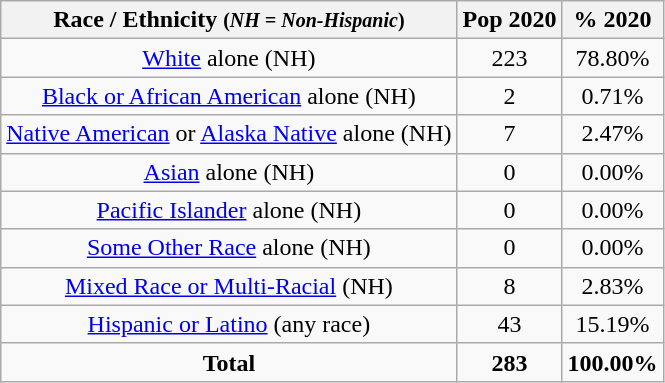<table class="wikitable" style="text-align:center;">
<tr>
<th>Race / Ethnicity <small>(<em>NH = Non-Hispanic</em>)</small></th>
<th>Pop 2020</th>
<th>% 2020</th>
</tr>
<tr>
<td><a href='#'>White</a> alone (NH)</td>
<td>223</td>
<td>78.80%</td>
</tr>
<tr>
<td><a href='#'>Black or African American</a> alone (NH)</td>
<td>2</td>
<td>0.71%</td>
</tr>
<tr>
<td><a href='#'>Native American</a> or <a href='#'>Alaska Native</a> alone (NH)</td>
<td>7</td>
<td>2.47%</td>
</tr>
<tr>
<td><a href='#'>Asian</a> alone (NH)</td>
<td>0</td>
<td>0.00%</td>
</tr>
<tr>
<td><a href='#'>Pacific Islander</a> alone (NH)</td>
<td>0</td>
<td>0.00%</td>
</tr>
<tr>
<td><a href='#'>Some Other Race</a> alone (NH)</td>
<td>0</td>
<td>0.00%</td>
</tr>
<tr>
<td><a href='#'>Mixed Race or Multi-Racial</a> (NH)</td>
<td>8</td>
<td>2.83%</td>
</tr>
<tr>
<td><a href='#'>Hispanic or Latino</a> (any race)</td>
<td>43</td>
<td>15.19%</td>
</tr>
<tr>
<td><strong>Total</strong></td>
<td><strong>283</strong></td>
<td><strong>100.00%</strong></td>
</tr>
</table>
